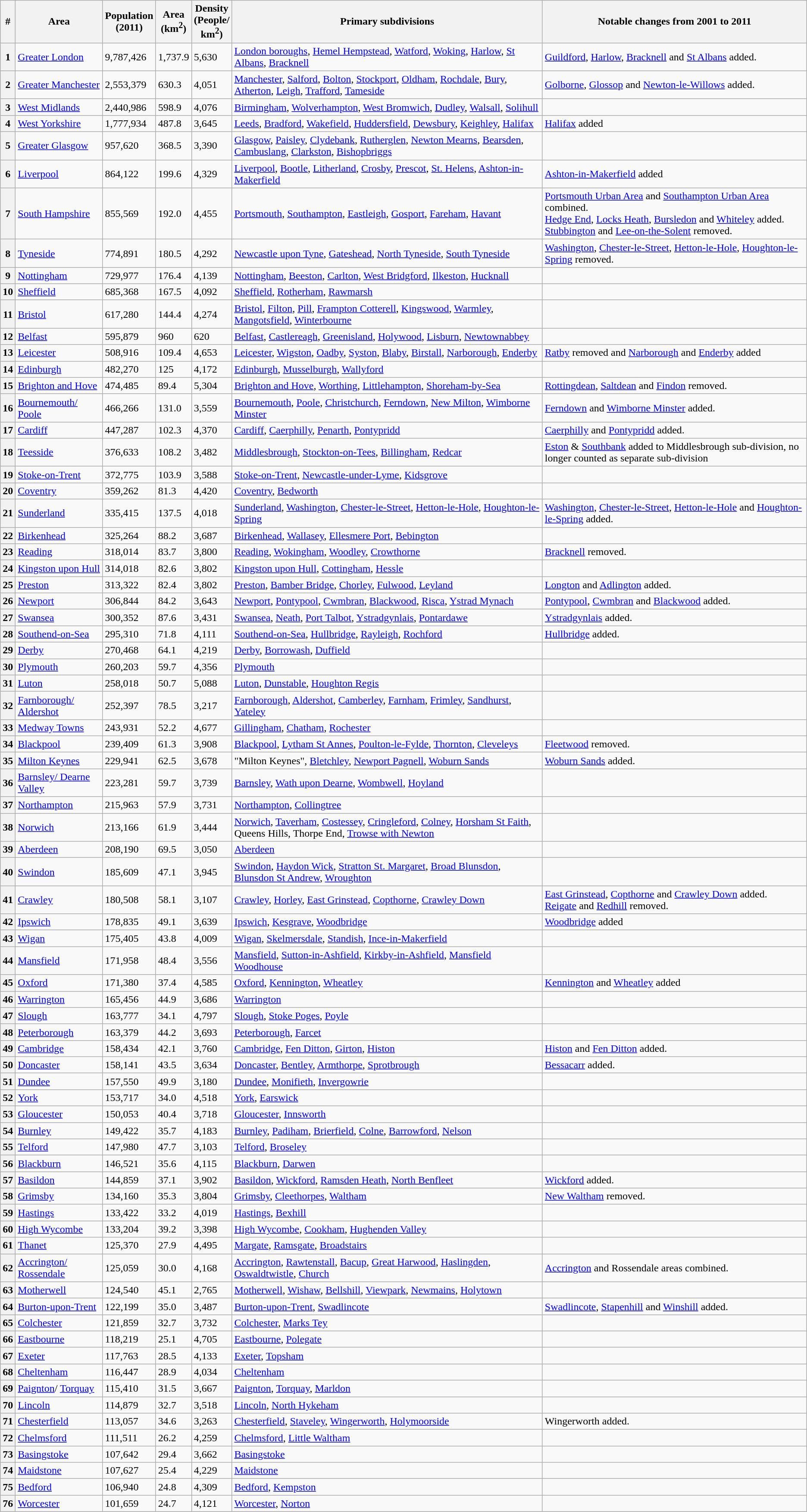<table class="wikitable sortable">
<tr>
<th>#</th>
<th>Area</th>
<th>Population<br>(2011)</th>
<th>Area<br>(km<sup>2</sup>)</th>
<th>Density<br>(People/<br>km<sup>2</sup>)</th>
<th class="unsortable">Primary subdivisions</th>
<th class="unsortable">Notable changes from 2001 to 2011</th>
</tr>
<tr>
<th>1</th>
<td><a href='#'>Greater London</a></td>
<td>9,787,426</td>
<td>1,737.9</td>
<td>5,630</td>
<td><a href='#'>London boroughs</a>, <a href='#'>Hemel Hempstead</a>, <a href='#'>Watford</a>, <a href='#'>Woking</a>, <a href='#'>Harlow</a>, <a href='#'>St Albans</a>, <a href='#'>Bracknell</a></td>
<td><a href='#'>Guildford</a>, <a href='#'>Harlow</a>, <a href='#'>Bracknell</a> and <a href='#'>St Albans</a> added.</td>
</tr>
<tr>
<th>2</th>
<td><a href='#'>Greater Manchester</a></td>
<td>2,553,379</td>
<td>630.3</td>
<td>4,051</td>
<td><a href='#'>Manchester</a>, <a href='#'>Salford</a>, <a href='#'>Bolton</a>, <a href='#'>Stockport</a>, <a href='#'>Oldham</a>, <a href='#'>Rochdale</a>, <a href='#'>Bury</a>, <a href='#'>Atherton</a>, <a href='#'>Leigh</a>, <a href='#'>Trafford</a>, <a href='#'>Tameside</a></td>
<td><a href='#'>Golborne</a>, <a href='#'>Glossop</a> and <a href='#'>Newton-le-Willows</a> added.</td>
</tr>
<tr>
<th>3</th>
<td><a href='#'>West Midlands</a></td>
<td>2,440,986</td>
<td>598.9</td>
<td>4,076</td>
<td><a href='#'>Birmingham</a>, <a href='#'>Wolverhampton</a>, <a href='#'>West Bromwich</a>, <a href='#'>Dudley</a>, <a href='#'>Walsall</a>, <a href='#'>Solihull</a></td>
<td></td>
</tr>
<tr>
<th>4</th>
<td><a href='#'>West Yorkshire</a></td>
<td>1,777,934</td>
<td>487.8</td>
<td>3,645</td>
<td><a href='#'>Leeds</a>, <a href='#'>Bradford</a>, <a href='#'>Wakefield</a>, <a href='#'>Huddersfield</a>, <a href='#'>Dewsbury</a>, <a href='#'>Keighley</a>, <a href='#'>Halifax</a></td>
<td><a href='#'>Halifax</a> added</td>
</tr>
<tr>
<th>5</th>
<td><a href='#'>Greater Glasgow</a></td>
<td>957,620</td>
<td>368.5</td>
<td>3,390</td>
<td><a href='#'>Glasgow</a>, <a href='#'>Paisley</a>, <a href='#'>Clydebank</a>, <a href='#'>Rutherglen</a>, <a href='#'>Newton Mearns</a>, <a href='#'>Bearsden</a>, <a href='#'>Cambuslang</a>, <a href='#'>Clarkston</a>, <a href='#'>Bishopbriggs</a></td>
<td></td>
</tr>
<tr>
<th>6</th>
<td><a href='#'>Liverpool</a></td>
<td>864,122</td>
<td>199.6</td>
<td>4,329</td>
<td><a href='#'>Liverpool</a>, <a href='#'>Bootle</a>, <a href='#'>Litherland</a>, <a href='#'>Crosby</a>, <a href='#'>Prescot</a>, <a href='#'>St. Helens</a>, <a href='#'>Ashton-in-Makerfield</a></td>
<td><a href='#'>Ashton-in-Makerfield</a> added</td>
</tr>
<tr>
<th>7</th>
<td><a href='#'>South Hampshire</a></td>
<td>855,569</td>
<td>192.0</td>
<td>4,455</td>
<td><a href='#'>Portsmouth</a>, <a href='#'>Southampton</a>, <a href='#'>Eastleigh</a>, <a href='#'>Gosport</a>, <a href='#'>Fareham</a>, <a href='#'>Havant</a></td>
<td><a href='#'>Portsmouth Urban Area</a> and <a href='#'>Southampton Urban Area</a> combined.<br><a href='#'>Hedge End</a>, <a href='#'>Locks Heath</a>, <a href='#'>Bursledon</a> and <a href='#'>Whiteley</a> added.<br><a href='#'>Stubbington</a> and <a href='#'>Lee-on-the-Solent</a> removed.</td>
</tr>
<tr>
<th>8</th>
<td><a href='#'>Tyneside</a></td>
<td>774,891</td>
<td>180.5</td>
<td>4,292</td>
<td><a href='#'>Newcastle upon Tyne</a>, <a href='#'>Gateshead</a>, <a href='#'>North Tyneside</a>, <a href='#'>South Tyneside</a></td>
<td><a href='#'>Washington</a>, <a href='#'>Chester-le-Street</a>, <a href='#'>Hetton-le-Hole</a>, <a href='#'>Houghton-le-Spring</a> removed.</td>
</tr>
<tr>
<th>9</th>
<td><a href='#'>Nottingham</a></td>
<td>729,977</td>
<td>176.4</td>
<td>4,139</td>
<td><a href='#'>Nottingham</a>, <a href='#'>Beeston</a>, <a href='#'>Carlton</a>, <a href='#'>West Bridgford</a>, <a href='#'>Ilkeston</a>, <a href='#'>Hucknall</a></td>
<td></td>
</tr>
<tr>
<th>10</th>
<td><a href='#'>Sheffield</a></td>
<td>685,368</td>
<td>167.5</td>
<td>4,092</td>
<td><a href='#'>Sheffield</a>, <a href='#'>Rotherham</a>, <a href='#'>Rawmarsh</a></td>
<td></td>
</tr>
<tr>
<th>11</th>
<td><a href='#'>Bristol</a></td>
<td>617,280</td>
<td>144.4</td>
<td>4,274</td>
<td><a href='#'>Bristol</a>, <a href='#'>Filton</a>, <a href='#'>Pill</a>, <a href='#'>Frampton Cotterell</a>, <a href='#'>Kingswood</a>, <a href='#'>Warmley</a>, <a href='#'>Mangotsfield</a>, <a href='#'>Winterbourne</a></td>
<td></td>
</tr>
<tr>
<th>12</th>
<td><a href='#'>Belfast</a></td>
<td>595,879</td>
<td>960</td>
<td>620</td>
<td><a href='#'>Belfast</a>, <a href='#'>Castlereagh</a>, <a href='#'>Greenisland</a>, <a href='#'>Holywood</a>, <a href='#'>Lisburn</a>, <a href='#'>Newtownabbey</a></td>
<td></td>
</tr>
<tr>
<th>13</th>
<td><a href='#'>Leicester</a></td>
<td>508,916</td>
<td>109.4</td>
<td>4,653</td>
<td><a href='#'>Leicester</a>, <a href='#'>Wigston</a>, <a href='#'>Oadby</a>, <a href='#'>Syston</a>, <a href='#'>Blaby</a>, <a href='#'>Birstall</a>, <a href='#'>Narborough</a>, <a href='#'>Enderby</a></td>
<td><a href='#'>Ratby</a> removed and <a href='#'>Narborough</a> and <a href='#'>Enderby</a> added</td>
</tr>
<tr>
<th>14</th>
<td><a href='#'>Edinburgh</a></td>
<td>482,270</td>
<td>125</td>
<td>4,172</td>
<td><a href='#'>Edinburgh</a>, <a href='#'>Musselburgh</a>, <a href='#'>Wallyford</a></td>
<td></td>
</tr>
<tr>
<th>15</th>
<td><a href='#'>Brighton and Hove</a></td>
<td>474,485</td>
<td>89.4</td>
<td>5,304</td>
<td><a href='#'>Brighton and Hove</a>, <a href='#'>Worthing</a>, <a href='#'>Littlehampton</a>, <a href='#'>Shoreham-by-Sea</a></td>
<td><a href='#'>Rottingdean</a>, <a href='#'>Saltdean</a> and <a href='#'>Findon</a> removed.</td>
</tr>
<tr>
<th>16</th>
<td><a href='#'>Bournemouth/ Poole</a></td>
<td>466,266</td>
<td>131.0</td>
<td>3,559</td>
<td><a href='#'>Bournemouth</a>, <a href='#'>Poole</a>, <a href='#'>Christchurch</a>, <a href='#'>Ferndown</a>, <a href='#'>New Milton</a>, <a href='#'>Wimborne Minster</a></td>
<td><a href='#'>Ferndown</a> and <a href='#'>Wimborne Minster</a> added.</td>
</tr>
<tr>
<th>17</th>
<td><a href='#'>Cardiff</a></td>
<td>447,287</td>
<td>102.3</td>
<td>4,370</td>
<td><a href='#'>Cardiff</a>, <a href='#'>Caerphilly</a>, <a href='#'>Penarth</a>, <a href='#'>Pontypridd</a></td>
<td><a href='#'>Caerphilly</a> and <a href='#'>Pontypridd</a> added.</td>
</tr>
<tr>
<th>18</th>
<td><a href='#'>Teesside</a></td>
<td>376,633</td>
<td>108.2</td>
<td>3,482</td>
<td><a href='#'>Middlesbrough</a>, <a href='#'>Stockton-on-Tees</a>, <a href='#'>Billingham</a>, <a href='#'>Redcar</a></td>
<td><a href='#'>Eston</a> & <a href='#'>Southbank</a> added to Middlesbrough sub-division, no longer counted as separate sub-division</td>
</tr>
<tr>
<th>19</th>
<td><a href='#'>Stoke-on-Trent</a></td>
<td>372,775</td>
<td>103.9</td>
<td>3,588</td>
<td><a href='#'>Stoke-on-Trent</a>, <a href='#'>Newcastle-under-Lyme</a>, <a href='#'>Kidsgrove</a></td>
<td></td>
</tr>
<tr>
<th>20</th>
<td><a href='#'>Coventry</a></td>
<td>359,262</td>
<td>81.3</td>
<td>4,420</td>
<td><a href='#'>Coventry</a>, <a href='#'>Bedworth</a></td>
<td></td>
</tr>
<tr>
<th>21</th>
<td><a href='#'>Sunderland</a></td>
<td>335,415</td>
<td>137.5</td>
<td>4,018</td>
<td><a href='#'>Sunderland</a>, <a href='#'>Washington</a>, <a href='#'>Chester-le-Street</a>, <a href='#'>Hetton-le-Hole</a>, <a href='#'>Houghton-le-Spring</a></td>
<td><a href='#'>Washington</a>, <a href='#'>Chester-le-Street</a>, <a href='#'>Hetton-le-Hole</a> and <a href='#'>Houghton-le-Spring</a> added.</td>
</tr>
<tr>
<th>22</th>
<td><a href='#'>Birkenhead</a></td>
<td>325,264</td>
<td>88.2</td>
<td>3,687</td>
<td><a href='#'>Birkenhead</a>, <a href='#'>Wallasey</a>, <a href='#'>Ellesmere Port</a>, <a href='#'>Bebington</a></td>
<td></td>
</tr>
<tr>
<th>23</th>
<td><a href='#'>Reading</a></td>
<td>318,014</td>
<td>83.7</td>
<td>3,800</td>
<td><a href='#'>Reading</a>, <a href='#'>Wokingham</a>, <a href='#'>Woodley</a>, <a href='#'>Crowthorne</a></td>
<td><a href='#'>Bracknell</a> removed.</td>
</tr>
<tr>
<th>24</th>
<td><a href='#'>Kingston upon Hull</a></td>
<td>314,018</td>
<td>82.6</td>
<td>3,802</td>
<td><a href='#'>Kingston upon Hull</a>, <a href='#'>Cottingham</a>, <a href='#'>Hessle</a></td>
<td></td>
</tr>
<tr>
<th>25</th>
<td><a href='#'>Preston</a></td>
<td>313,322</td>
<td>82.4</td>
<td>3,802</td>
<td><a href='#'>Preston</a>, <a href='#'>Bamber Bridge</a>, <a href='#'>Chorley</a>, <a href='#'>Fulwood</a>, <a href='#'>Leyland</a></td>
<td><a href='#'>Longton</a> and <a href='#'>Adlington</a> added.</td>
</tr>
<tr>
<th>26</th>
<td><a href='#'>Newport</a></td>
<td>306,844</td>
<td>84.2</td>
<td>3,643</td>
<td><a href='#'>Newport</a>, <a href='#'>Pontypool</a>, <a href='#'>Cwmbran</a>, <a href='#'>Blackwood</a>, <a href='#'>Risca</a>, <a href='#'>Ystrad Mynach</a></td>
<td><a href='#'>Pontypool</a>, <a href='#'>Cwmbran</a> and <a href='#'>Blackwood</a> added.</td>
</tr>
<tr>
<th>27</th>
<td><a href='#'>Swansea</a></td>
<td>300,352</td>
<td>87.6</td>
<td>3,431</td>
<td><a href='#'>Swansea</a>, <a href='#'>Neath</a>, <a href='#'>Port Talbot</a>, <a href='#'>Ystradgynlais</a>, <a href='#'>Pontardawe</a></td>
<td><a href='#'>Ystradgynlais</a> added.</td>
</tr>
<tr>
<th>28</th>
<td><a href='#'>Southend-on-Sea</a></td>
<td>295,310</td>
<td>71.8</td>
<td>4,111</td>
<td><a href='#'>Southend-on-Sea</a>, <a href='#'>Hullbridge</a>, <a href='#'>Rayleigh</a>, <a href='#'>Rochford</a></td>
<td><a href='#'>Hullbridge</a> added.</td>
</tr>
<tr>
<th>29</th>
<td><a href='#'>Derby</a></td>
<td>270,468</td>
<td>64.1</td>
<td>4,219</td>
<td><a href='#'>Derby</a>, <a href='#'>Borrowash</a>, <a href='#'>Duffield</a></td>
<td></td>
</tr>
<tr>
<th>30</th>
<td><a href='#'>Plymouth</a></td>
<td>260,203</td>
<td>59.7</td>
<td>4,356</td>
<td><a href='#'>Plymouth</a></td>
<td></td>
</tr>
<tr>
<th>31</th>
<td><a href='#'>Luton</a></td>
<td>258,018</td>
<td>50.7</td>
<td>5,088</td>
<td><a href='#'>Luton</a>, <a href='#'>Dunstable</a>, <a href='#'>Houghton Regis</a></td>
<td></td>
</tr>
<tr>
<th>32</th>
<td><a href='#'>Farnborough/ Aldershot</a></td>
<td>252,397</td>
<td>78.5</td>
<td>3,217</td>
<td><a href='#'>Farnborough</a>, <a href='#'>Aldershot</a>, <a href='#'>Camberley</a>, <a href='#'>Farnham</a>, <a href='#'>Frimley</a>, <a href='#'>Sandhurst</a>, <a href='#'>Yateley</a></td>
<td></td>
</tr>
<tr>
<th>33</th>
<td><a href='#'>Medway Towns</a></td>
<td>243,931</td>
<td>52.2</td>
<td>4,677</td>
<td><a href='#'>Gillingham</a>, <a href='#'>Chatham</a>, <a href='#'>Rochester</a></td>
<td></td>
</tr>
<tr>
<th>34</th>
<td><a href='#'>Blackpool</a></td>
<td>239,409</td>
<td>61.3</td>
<td>3,908</td>
<td><a href='#'>Blackpool</a>, <a href='#'>Lytham St Annes</a>, <a href='#'>Poulton-le-Fylde</a>, <a href='#'>Thornton</a>, <a href='#'>Cleveleys</a></td>
<td><a href='#'>Fleetwood</a> removed.</td>
</tr>
<tr>
<th>35</th>
<td><a href='#'>Milton Keynes</a></td>
<td>229,941</td>
<td>62.5</td>
<td>3,678</td>
<td>"Milton Keynes", <a href='#'>Bletchley</a>, <a href='#'>Newport Pagnell</a>, <a href='#'>Woburn Sands</a></td>
<td><a href='#'>Woburn Sands</a> added.</td>
</tr>
<tr>
<th>36</th>
<td><a href='#'>Barnsley/ Dearne Valley</a></td>
<td>223,281</td>
<td>59.7</td>
<td>3,739</td>
<td><a href='#'>Barnsley</a>, <a href='#'>Wath upon Dearne</a>, <a href='#'>Wombwell</a>, <a href='#'>Hoyland</a></td>
<td></td>
</tr>
<tr>
<th>37</th>
<td><a href='#'>Northampton</a></td>
<td>215,963</td>
<td>57.9</td>
<td>3,731</td>
<td><a href='#'>Northampton</a>, <a href='#'>Collingtree</a></td>
<td></td>
</tr>
<tr>
<th>38</th>
<td><a href='#'>Norwich</a></td>
<td>213,166</td>
<td>61.9</td>
<td>3,444</td>
<td><a href='#'>Norwich</a>, <a href='#'>Taverham</a>, <a href='#'>Costessey</a>, <a href='#'>Cringleford</a>, <a href='#'>Colney</a>, <a href='#'>Horsham St Faith</a>, Queens Hills, Thorpe End, <a href='#'>Trowse with Newton</a></td>
<td></td>
</tr>
<tr>
<th>39</th>
<td><a href='#'>Aberdeen</a></td>
<td>208,190</td>
<td>69.5</td>
<td>3,050</td>
<td><a href='#'>Aberdeen</a></td>
<td></td>
</tr>
<tr>
<th>40</th>
<td><a href='#'>Swindon</a></td>
<td>185,609</td>
<td>47.1</td>
<td>3,945</td>
<td><a href='#'>Swindon</a>, <a href='#'>Haydon Wick</a>, <a href='#'>Stratton St. Margaret</a>, <a href='#'>Broad Blunsdon</a>, <a href='#'>Blunsdon St Andrew</a>, <a href='#'>Wroughton</a></td>
<td></td>
</tr>
<tr>
<th>41</th>
<td><a href='#'>Crawley</a></td>
<td>180,508</td>
<td>58.1</td>
<td>3,107</td>
<td><a href='#'>Crawley</a>, <a href='#'>Horley</a>, <a href='#'>East Grinstead</a>, <a href='#'>Copthorne</a>, <a href='#'>Crawley Down</a></td>
<td><a href='#'>East Grinstead</a>, <a href='#'>Copthorne</a> and <a href='#'>Crawley Down</a> added.<br><a href='#'>Reigate</a> and <a href='#'>Redhill</a> removed.</td>
</tr>
<tr>
<th>42</th>
<td><a href='#'>Ipswich</a></td>
<td>178,835</td>
<td>49.1</td>
<td>3,639</td>
<td><a href='#'>Ipswich</a>, <a href='#'>Kesgrave</a>, <a href='#'>Woodbridge</a></td>
<td><a href='#'>Woodbridge</a> added</td>
</tr>
<tr>
<th>43</th>
<td><a href='#'>Wigan</a></td>
<td>175,405</td>
<td>43.8</td>
<td>4,009</td>
<td><a href='#'>Wigan</a>, <a href='#'>Skelmersdale</a>, <a href='#'>Standish</a>, <a href='#'>Ince-in-Makerfield</a></td>
<td></td>
</tr>
<tr>
<th>44</th>
<td><a href='#'>Mansfield</a></td>
<td>171,958</td>
<td>48.4</td>
<td>3,556</td>
<td><a href='#'>Mansfield</a>, <a href='#'>Sutton-in-Ashfield</a>, <a href='#'>Kirkby-in-Ashfield</a>, <a href='#'>Mansfield Woodhouse</a></td>
<td></td>
</tr>
<tr>
<th>45</th>
<td><a href='#'>Oxford</a></td>
<td>171,380</td>
<td>37.4</td>
<td>4,585</td>
<td><a href='#'>Oxford</a>, <a href='#'>Kennington</a>, <a href='#'>Wheatley</a></td>
<td><a href='#'>Kennington</a> and <a href='#'>Wheatley</a> added</td>
</tr>
<tr>
<th>46</th>
<td><a href='#'>Warrington</a></td>
<td>165,456</td>
<td>44.9</td>
<td>3,686</td>
<td><a href='#'>Warrington</a></td>
<td></td>
</tr>
<tr>
<th>47</th>
<td><a href='#'>Slough</a></td>
<td>163,777</td>
<td>34.1</td>
<td>4,797</td>
<td><a href='#'>Slough</a>, <a href='#'>Stoke Poges</a>, <a href='#'>Poyle</a></td>
<td></td>
</tr>
<tr>
<th>48</th>
<td><a href='#'>Peterborough</a></td>
<td>163,379</td>
<td>44.2</td>
<td>3,693</td>
<td><a href='#'>Peterborough</a>, <a href='#'>Farcet</a></td>
<td></td>
</tr>
<tr>
<th>49</th>
<td><a href='#'>Cambridge</a></td>
<td>158,434</td>
<td>42.1</td>
<td>3,760</td>
<td><a href='#'>Cambridge</a>, <a href='#'>Fen Ditton</a>, <a href='#'>Girton</a>, <a href='#'>Histon</a></td>
<td><a href='#'>Histon</a> and <a href='#'>Fen Ditton</a> added.</td>
</tr>
<tr>
<th>50</th>
<td><a href='#'>Doncaster</a></td>
<td>158,141</td>
<td>43.5</td>
<td>3,634</td>
<td><a href='#'>Doncaster</a>, <a href='#'>Bentley</a>, <a href='#'>Armthorpe</a>, <a href='#'>Sprotbrough</a></td>
<td><a href='#'>Bessacarr</a> added.</td>
</tr>
<tr>
<th>51</th>
<td><a href='#'>Dundee</a></td>
<td>157,550</td>
<td>49.9</td>
<td>3,180</td>
<td><a href='#'>Dundee</a>, <a href='#'>Monifieth</a>, <a href='#'>Invergowrie</a></td>
<td></td>
</tr>
<tr>
<th>52</th>
<td><a href='#'>York</a></td>
<td>153,717</td>
<td>34.0</td>
<td>4,518</td>
<td><a href='#'>York</a>, <a href='#'>Earswick</a></td>
<td></td>
</tr>
<tr>
<th>53</th>
<td><a href='#'>Gloucester</a></td>
<td>150,053</td>
<td>40.4</td>
<td>3,718</td>
<td><a href='#'>Gloucester</a>, <a href='#'>Innsworth</a></td>
<td></td>
</tr>
<tr>
<th>54</th>
<td><a href='#'>Burnley</a></td>
<td>149,422</td>
<td>35.7</td>
<td>4,183</td>
<td><a href='#'>Burnley</a>, <a href='#'>Padiham</a>, <a href='#'>Brierfield</a>, <a href='#'>Colne</a>, <a href='#'>Barrowford</a>, <a href='#'>Nelson</a></td>
<td></td>
</tr>
<tr>
<th>55</th>
<td><a href='#'>Telford</a></td>
<td>147,980</td>
<td>47.7</td>
<td>3,103</td>
<td><a href='#'>Telford</a>, <a href='#'>Broseley</a></td>
<td></td>
</tr>
<tr>
<th>56</th>
<td><a href='#'>Blackburn</a></td>
<td>146,521</td>
<td>35.6</td>
<td>4,115</td>
<td><a href='#'>Blackburn</a>, <a href='#'>Darwen</a></td>
<td></td>
</tr>
<tr>
<th>57</th>
<td><a href='#'>Basildon</a></td>
<td>144,859</td>
<td>37.1</td>
<td>3,902</td>
<td><a href='#'>Basildon</a>, <a href='#'>Wickford</a>, <a href='#'>Ramsden Heath</a>, <a href='#'>North Benfleet</a></td>
<td><a href='#'>Wickford</a> added.</td>
</tr>
<tr>
<th>58</th>
<td><a href='#'>Grimsby</a></td>
<td>134,160</td>
<td>35.3</td>
<td>3,804</td>
<td><a href='#'>Grimsby</a>, <a href='#'>Cleethorpes</a>, <a href='#'>Waltham</a></td>
<td><a href='#'>New Waltham</a> removed.</td>
</tr>
<tr>
<th>59</th>
<td><a href='#'>Hastings</a></td>
<td>133,422</td>
<td>33.2</td>
<td>4,019</td>
<td><a href='#'>Hastings</a>, <a href='#'>Bexhill</a></td>
<td></td>
</tr>
<tr>
<th>60</th>
<td><a href='#'>High Wycombe</a></td>
<td>133,204</td>
<td>39.2</td>
<td>3,398</td>
<td><a href='#'>High Wycombe</a>, <a href='#'>Cookham</a>, <a href='#'>Hughenden Valley</a></td>
<td></td>
</tr>
<tr>
<th>61</th>
<td><a href='#'>Thanet</a></td>
<td>125,370</td>
<td>27.9</td>
<td>4,495</td>
<td><a href='#'>Margate</a>, <a href='#'>Ramsgate</a>, <a href='#'>Broadstairs</a></td>
<td></td>
</tr>
<tr>
<th>62</th>
<td><a href='#'>Accrington/ Rossendale</a></td>
<td>125,059</td>
<td>30.0</td>
<td>4,168</td>
<td><a href='#'>Accrington</a>, <a href='#'>Rawtenstall</a>, <a href='#'>Bacup</a>, <a href='#'>Great Harwood</a>, <a href='#'>Haslingden</a>, <a href='#'>Oswaldtwistle</a>, <a href='#'>Church</a></td>
<td><a href='#'>Accrington</a>  and Rossendale areas combined.</td>
</tr>
<tr>
<th>63</th>
<td><a href='#'>Motherwell</a></td>
<td>124,540</td>
<td>45.1</td>
<td>2,765</td>
<td><a href='#'>Motherwell</a>, <a href='#'>Wishaw</a>, <a href='#'>Bellshill</a>, <a href='#'>Viewpark</a>, <a href='#'>Newmains</a>, <a href='#'>Holytown</a></td>
<td></td>
</tr>
<tr>
<th>64</th>
<td><a href='#'>Burton-upon-Trent</a></td>
<td>122,199</td>
<td>35.0</td>
<td>3,487</td>
<td><a href='#'>Burton-upon-Trent</a>, <a href='#'>Swadlincote</a></td>
<td><a href='#'>Swadlincote</a>, <a href='#'>Stapenhill</a> and <a href='#'>Winshill</a> added.</td>
</tr>
<tr>
<th>65</th>
<td><a href='#'>Colchester</a></td>
<td>121,859</td>
<td>32.7</td>
<td>3,732</td>
<td><a href='#'>Colchester</a>, <a href='#'>Marks Tey</a></td>
<td></td>
</tr>
<tr>
<th>66</th>
<td><a href='#'>Eastbourne</a></td>
<td>118,219</td>
<td>25.1</td>
<td>4,705</td>
<td><a href='#'>Eastbourne</a>, <a href='#'>Polegate</a></td>
<td></td>
</tr>
<tr>
<th>67</th>
<td><a href='#'>Exeter</a></td>
<td>117,763</td>
<td>28.5</td>
<td>4,133</td>
<td><a href='#'>Exeter</a>, <a href='#'>Topsham</a></td>
<td></td>
</tr>
<tr>
<th>68</th>
<td><a href='#'>Cheltenham</a></td>
<td>116,447</td>
<td>28.9</td>
<td>4,034</td>
<td><a href='#'>Cheltenham</a></td>
<td></td>
</tr>
<tr>
<th>69</th>
<td><a href='#'>Paignton</a>/ <a href='#'>Torquay</a></td>
<td>115,410</td>
<td>31.5</td>
<td>3,667</td>
<td><a href='#'>Paignton</a>, <a href='#'>Torquay</a>, <a href='#'>Marldon</a></td>
<td></td>
</tr>
<tr>
<th>70</th>
<td><a href='#'>Lincoln</a></td>
<td>114,879</td>
<td>32.7</td>
<td>3,518</td>
<td><a href='#'>Lincoln</a>, <a href='#'>North Hykeham</a></td>
<td></td>
</tr>
<tr>
<th>71</th>
<td><a href='#'>Chesterfield</a></td>
<td>113,057</td>
<td>34.6</td>
<td>3,263</td>
<td><a href='#'>Chesterfield</a>, <a href='#'>Staveley</a>, <a href='#'>Wingerworth</a>, <a href='#'>Holymoorside</a></td>
<td>Wingerworth added.</td>
</tr>
<tr>
<th>72</th>
<td><a href='#'>Chelmsford</a></td>
<td>111,511</td>
<td>26.2</td>
<td>4,259</td>
<td><a href='#'>Chelmsford</a>, <a href='#'>Little Waltham</a></td>
<td></td>
</tr>
<tr>
<th>73</th>
<td><a href='#'>Basingstoke</a></td>
<td>107,642</td>
<td>29.4</td>
<td>3,662</td>
<td><a href='#'>Basingstoke</a></td>
<td></td>
</tr>
<tr>
<th>74</th>
<td><a href='#'>Maidstone</a></td>
<td>107,627</td>
<td>25.4</td>
<td>4,229</td>
<td><a href='#'>Maidstone</a></td>
<td></td>
</tr>
<tr>
<th>75</th>
<td><a href='#'>Bedford</a></td>
<td>106,940</td>
<td>24.8</td>
<td>4,309</td>
<td><a href='#'>Bedford</a>, <a href='#'>Kempston</a></td>
<td></td>
</tr>
<tr>
<th>76</th>
<td><a href='#'>Worcester</a></td>
<td>101,659</td>
<td>24.7</td>
<td>4,121</td>
<td><a href='#'>Worcester</a>, <a href='#'>Norton</a></td>
<td></td>
</tr>
</table>
